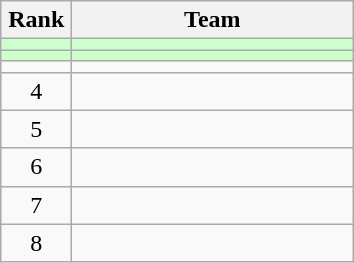<table class="wikitable" style="text-align: center;">
<tr>
<th width=40>Rank</th>
<th width=180>Team</th>
</tr>
<tr bgcolor=#CCFFCC>
<td></td>
<td style="text-align:left;"></td>
</tr>
<tr bgcolor=#CCFFCC>
<td></td>
<td style="text-align:left;"></td>
</tr>
<tr>
<td></td>
<td style="text-align:left;"></td>
</tr>
<tr>
<td>4</td>
<td style="text-align:left;"></td>
</tr>
<tr>
<td>5</td>
<td style="text-align:left;"></td>
</tr>
<tr>
<td>6</td>
<td style="text-align:left;"></td>
</tr>
<tr>
<td>7</td>
<td style="text-align:left;"></td>
</tr>
<tr>
<td>8</td>
<td style="text-align:left;"></td>
</tr>
</table>
